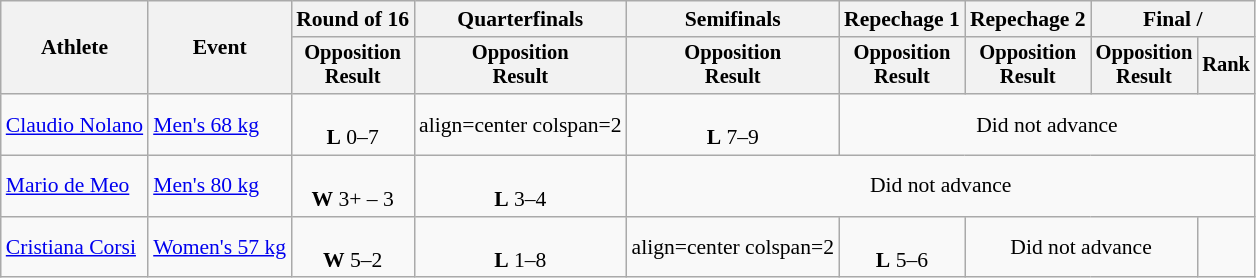<table class="wikitable" style="font-size:90%;">
<tr>
<th rowspan=2>Athlete</th>
<th rowspan=2>Event</th>
<th>Round of 16</th>
<th>Quarterfinals</th>
<th>Semifinals</th>
<th>Repechage 1</th>
<th>Repechage 2</th>
<th colspan=2>Final / </th>
</tr>
<tr style="font-size:95%">
<th>Opposition<br>Result</th>
<th>Opposition<br>Result</th>
<th>Opposition<br>Result</th>
<th>Opposition<br>Result</th>
<th>Opposition<br>Result</th>
<th>Opposition<br>Result</th>
<th>Rank</th>
</tr>
<tr>
<td align=left><a href='#'>Claudio Nolano</a></td>
<td align=left><a href='#'>Men's 68 kg</a></td>
<td align=center><br><strong>L</strong> 0–7</td>
<td>align=center colspan=2 </td>
<td align=center><br><strong>L</strong> 7–9</td>
<td align=center colspan=4>Did not advance</td>
</tr>
<tr>
<td align=left><a href='#'>Mario de Meo</a></td>
<td align=left><a href='#'>Men's 80 kg</a></td>
<td align=center><br><strong>W</strong> 3+ – 3</td>
<td align=center><br><strong>L</strong> 3–4</td>
<td align=center colspan=5>Did not advance</td>
</tr>
<tr>
<td align=left><a href='#'>Cristiana Corsi</a></td>
<td align=left><a href='#'>Women's 57 kg</a></td>
<td align=center><br><strong>W</strong> 5–2</td>
<td align=center><br><strong>L</strong> 1–8</td>
<td>align=center colspan=2 </td>
<td align=center><br><strong>L</strong> 5–6</td>
<td align=center colspan=2>Did not advance</td>
</tr>
</table>
